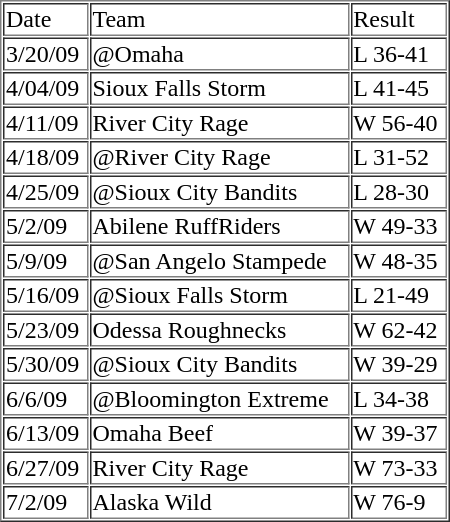<table border="1" cellpadding="1" cellspacing="1" style="width: 300px; height: 318px;">
<tr>
<td>Date</td>
<td>Team</td>
<td>Result</td>
</tr>
<tr>
<td>3/20/09</td>
<td>@Omaha</td>
<td>L 36-41</td>
</tr>
<tr>
<td>4/04/09</td>
<td>Sioux Falls Storm</td>
<td>L 41-45</td>
</tr>
<tr>
<td>4/11/09</td>
<td>River City Rage</td>
<td>W 56-40</td>
</tr>
<tr>
<td>4/18/09</td>
<td>@River City Rage</td>
<td>L 31-52</td>
</tr>
<tr>
<td>4/25/09</td>
<td>@Sioux City Bandits</td>
<td>L 28-30</td>
</tr>
<tr>
<td>5/2/09</td>
<td>Abilene RuffRiders</td>
<td>W 49-33</td>
</tr>
<tr>
<td>5/9/09</td>
<td>@San Angelo Stampede</td>
<td>W 48-35</td>
</tr>
<tr>
<td>5/16/09</td>
<td>@Sioux Falls Storm</td>
<td>L 21-49</td>
</tr>
<tr>
<td>5/23/09</td>
<td>Odessa Roughnecks</td>
<td>W 62-42</td>
</tr>
<tr>
<td>5/30/09</td>
<td>@Sioux City Bandits</td>
<td>W 39-29</td>
</tr>
<tr>
<td>6/6/09</td>
<td>@Bloomington Extreme</td>
<td>L 34-38</td>
</tr>
<tr>
<td>6/13/09</td>
<td>Omaha Beef</td>
<td>W 39-37</td>
</tr>
<tr>
<td>6/27/09</td>
<td>River City Rage</td>
<td>W 73-33</td>
</tr>
<tr>
<td>7/2/09</td>
<td>Alaska Wild</td>
<td>W 76-9</td>
</tr>
</table>
